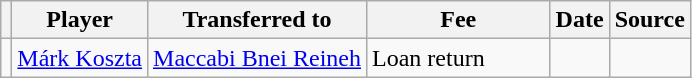<table class="wikitable plainrowheaders sortable">
<tr>
<th></th>
<th scope="col">Player</th>
<th>Transferred to</th>
<th style="width: 115px;">Fee</th>
<th scope="col">Date</th>
<th scope="col">Source</th>
</tr>
<tr>
<td align="center"></td>
<td> <a href='#'>Márk Koszta</a></td>
<td> <a href='#'>Maccabi Bnei Reineh</a></td>
<td>Loan return</td>
<td></td>
<td></td>
</tr>
</table>
